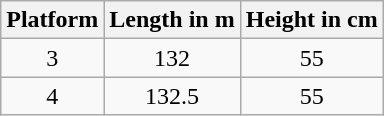<table class="wikitable">
<tr>
<th>Platform</th>
<th>Length in m</th>
<th>Height in cm</th>
</tr>
<tr>
<td align="center">3</td>
<td align="center">132</td>
<td align="center">55</td>
</tr>
<tr>
<td align="center">4</td>
<td align="center">132.5</td>
<td align="center">55</td>
</tr>
</table>
